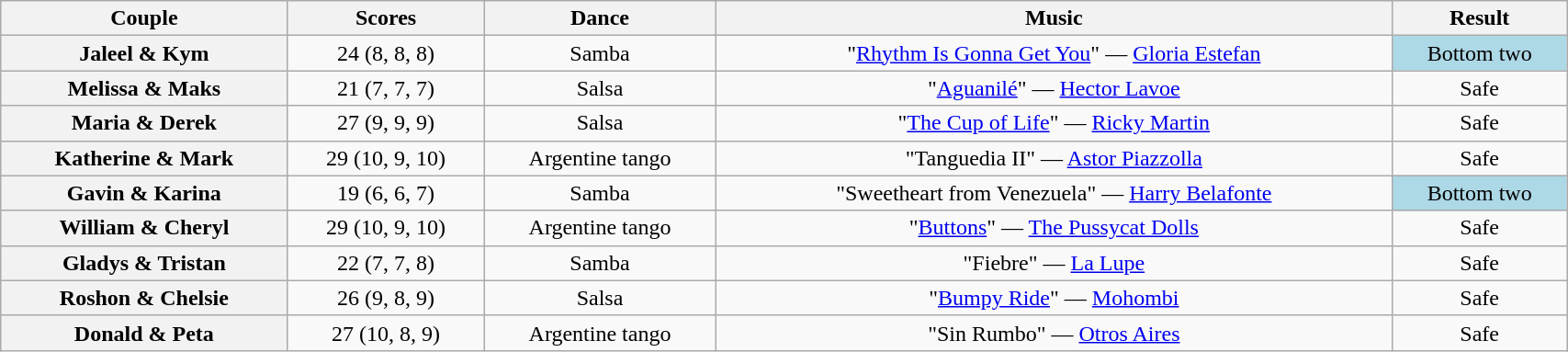<table class="wikitable sortable" style="text-align:center; width:90%">
<tr>
<th scope="col">Couple</th>
<th scope="col">Scores</th>
<th scope="col" class="unsortable">Dance</th>
<th scope="col" class="unsortable">Music</th>
<th scope="col" class="unsortable">Result</th>
</tr>
<tr>
<th scope="row">Jaleel & Kym</th>
<td>24 (8, 8, 8)</td>
<td>Samba</td>
<td>"<a href='#'>Rhythm Is Gonna Get You</a>" — <a href='#'>Gloria Estefan</a></td>
<td bgcolor=lightblue>Bottom two</td>
</tr>
<tr>
<th scope="row">Melissa & Maks</th>
<td>21 (7, 7, 7)</td>
<td>Salsa</td>
<td>"<a href='#'>Aguanilé</a>" — <a href='#'>Hector Lavoe</a></td>
<td>Safe</td>
</tr>
<tr>
<th scope="row">Maria & Derek</th>
<td>27 (9, 9, 9)</td>
<td>Salsa</td>
<td>"<a href='#'>The Cup of Life</a>" — <a href='#'>Ricky Martin</a></td>
<td>Safe</td>
</tr>
<tr>
<th scope="row">Katherine & Mark</th>
<td>29 (10, 9, 10)</td>
<td>Argentine tango</td>
<td>"Tanguedia II" — <a href='#'>Astor Piazzolla</a></td>
<td>Safe</td>
</tr>
<tr>
<th scope="row">Gavin & Karina</th>
<td>19 (6, 6, 7)</td>
<td>Samba</td>
<td>"Sweetheart from Venezuela" — <a href='#'>Harry Belafonte</a></td>
<td bgcolor=lightblue>Bottom two</td>
</tr>
<tr>
<th scope="row">William & Cheryl</th>
<td>29 (10, 9, 10)</td>
<td>Argentine tango</td>
<td>"<a href='#'>Buttons</a>" — <a href='#'>The Pussycat Dolls</a></td>
<td>Safe</td>
</tr>
<tr>
<th scope="row">Gladys & Tristan</th>
<td>22 (7, 7, 8)</td>
<td>Samba</td>
<td>"Fiebre" — <a href='#'>La Lupe</a></td>
<td>Safe</td>
</tr>
<tr>
<th scope="row">Roshon & Chelsie</th>
<td>26 (9, 8, 9)</td>
<td>Salsa</td>
<td>"<a href='#'>Bumpy Ride</a>" — <a href='#'>Mohombi</a></td>
<td>Safe</td>
</tr>
<tr>
<th scope="row">Donald & Peta</th>
<td>27 (10, 8, 9)</td>
<td>Argentine tango</td>
<td>"Sin Rumbo" — <a href='#'>Otros Aires</a></td>
<td>Safe</td>
</tr>
</table>
